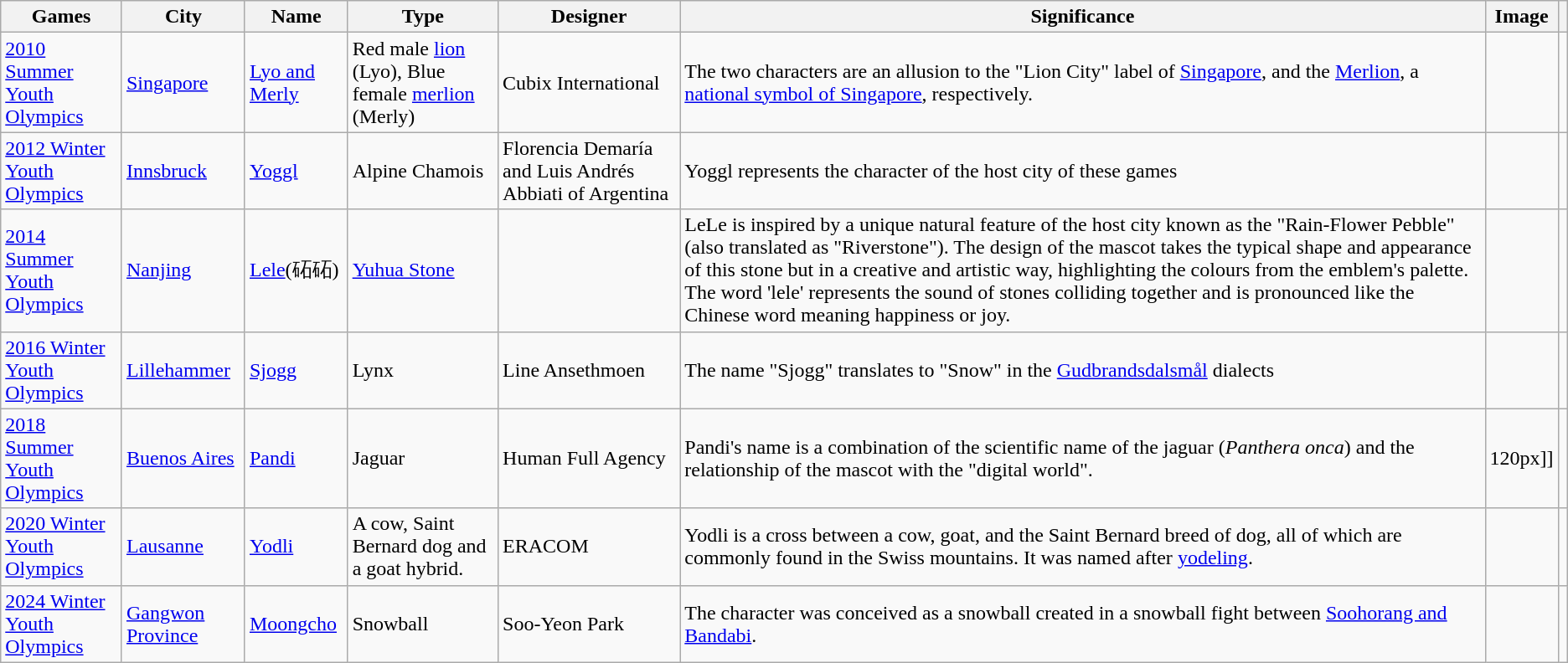<table class="wikitable sortable">
<tr>
<th scope="col">Games</th>
<th scope="col">City</th>
<th scope="col">Name</th>
<th class="unsortable" scope="col">Type</th>
<th class="unsortable" scope="col">Designer</th>
<th class="unsortable" scope="col">Significance</th>
<th class="unsortable" scope="col">Image</th>
<th class="unsortable" scope="col"></th>
</tr>
<tr>
<td><a href='#'>2010 Summer Youth Olympics</a></td>
<td><a href='#'>Singapore</a></td>
<td><a href='#'>Lyo and Merly</a></td>
<td>Red male <a href='#'>lion</a> (Lyo), Blue female <a href='#'>merlion</a> (Merly)</td>
<td>Cubix International</td>
<td>The two characters are an allusion to the "Lion City" label of <a href='#'>Singapore</a>, and the <a href='#'>Merlion</a>, a <a href='#'>national symbol of Singapore</a>, respectively.</td>
<td></td>
<td></td>
</tr>
<tr>
<td><a href='#'>2012 Winter Youth Olympics</a></td>
<td><a href='#'>Innsbruck</a></td>
<td><a href='#'>Yoggl</a></td>
<td>Alpine Chamois</td>
<td>Florencia Demaría and Luis Andrés Abbiati of Argentina</td>
<td>Yoggl represents the character of the host city of these games</td>
<td></td>
<td></td>
</tr>
<tr>
<td><a href='#'>2014 Summer Youth Olympics</a></td>
<td><a href='#'>Nanjing</a></td>
<td><a href='#'>Lele</a>(砳砳)</td>
<td><a href='#'>Yuhua Stone</a></td>
<td></td>
<td>LeLe is inspired by a unique natural feature of the host city known as the "Rain-Flower Pebble" (also translated as "Riverstone"). The design of the mascot takes the typical shape and appearance of this stone but in a creative and artistic way, highlighting the colours from the emblem's palette. The word 'lele' represents the sound of stones colliding together and is pronounced like the Chinese word meaning happiness or joy.</td>
<td></td>
<td></td>
</tr>
<tr>
<td><a href='#'>2016 Winter Youth Olympics</a></td>
<td><a href='#'>Lillehammer</a></td>
<td><a href='#'>Sjogg</a></td>
<td>Lynx</td>
<td>Line Ansethmoen</td>
<td>The name "Sjogg" translates to "Snow" in the <a href='#'>Gudbrandsdalsmål</a> dialects</td>
<td></td>
<td></td>
</tr>
<tr>
<td><a href='#'>2018 Summer Youth Olympics</a></td>
<td><a href='#'>Buenos Aires</a></td>
<td><a href='#'>Pandi</a></td>
<td>Jaguar</td>
<td>Human Full Agency</td>
<td>Pandi's name is a combination of the scientific name of the jaguar (<em>Panthera onca</em>) and the relationship of the mascot with the "digital world".</td>
<td [[>120px]]</td>
<td></td>
</tr>
<tr>
<td><a href='#'>2020 Winter Youth Olympics</a></td>
<td><a href='#'>Lausanne</a></td>
<td><a href='#'>Yodli</a></td>
<td>A cow, Saint Bernard dog and a goat hybrid.</td>
<td>ERACOM</td>
<td>Yodli is a cross between a cow, goat, and the Saint Bernard breed of dog, all of which are commonly found in the Swiss mountains. It was named after <a href='#'>yodeling</a>.</td>
<td></td>
<td></td>
</tr>
<tr>
<td><a href='#'>2024 Winter Youth Olympics</a></td>
<td><a href='#'>Gangwon Province</a></td>
<td><a href='#'>Moongcho</a></td>
<td>Snowball</td>
<td>Soo-Yeon Park</td>
<td>The character was conceived as a snowball created in a snowball fight between <a href='#'>Soohorang and Bandabi</a>.</td>
<td></td>
<td></td>
</tr>
</table>
